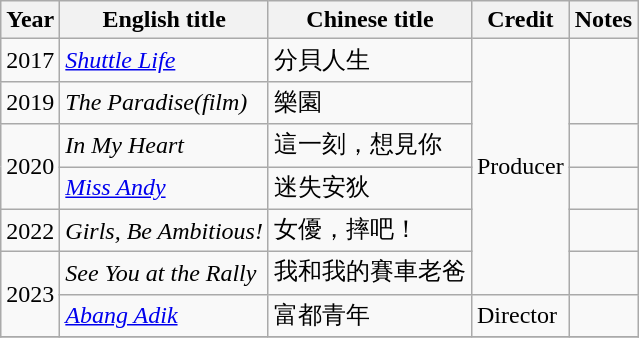<table class="wikitable sortable">
<tr>
<th>Year</th>
<th>English title</th>
<th>Chinese title</th>
<th>Credit</th>
<th class="unsortable">Notes</th>
</tr>
<tr>
<td>2017</td>
<td><em><a href='#'>Shuttle Life</a> </em></td>
<td>分貝人生</td>
<td rowspan="6">Producer</td>
<td rowspan="2"></td>
</tr>
<tr>
<td>2019</td>
<td><em>The Paradise(film)</em></td>
<td>樂園</td>
</tr>
<tr>
<td rowspan="2">2020</td>
<td><em>In My Heart</em></td>
<td>這一刻，想見你</td>
<td></td>
</tr>
<tr>
<td><em><a href='#'>Miss Andy</a></em></td>
<td>迷失安狄</td>
<td></td>
</tr>
<tr>
<td>2022</td>
<td><em>Girls, Be Ambitious!</em></td>
<td>女優，摔吧！</td>
<td></td>
</tr>
<tr>
<td rowspan="2">2023</td>
<td><em>See You at the Rally</em></td>
<td>我和我的賽車老爸</td>
<td></td>
</tr>
<tr>
<td><em><a href='#'>Abang Adik</a></em></td>
<td>富都青年</td>
<td>Director</td>
<td></td>
</tr>
<tr>
</tr>
</table>
